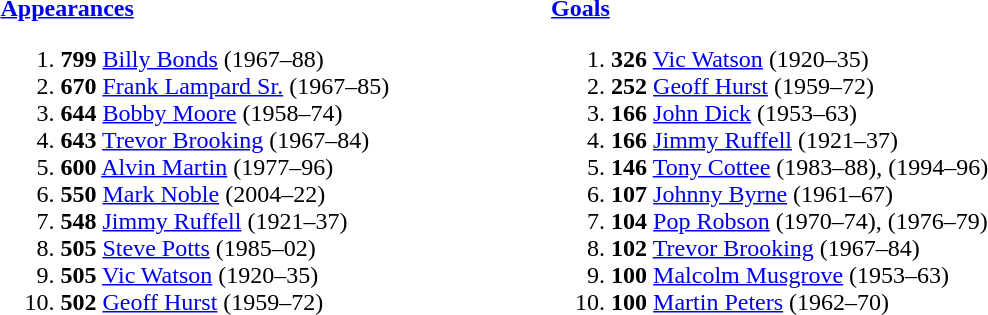<table>
<tr>
<td valign="top"><br><strong><a href='#'>Appearances</a></strong><ol><li><strong>799</strong> <a href='#'>Billy Bonds</a> (1967–88)</li><li><strong>670</strong> <a href='#'>Frank Lampard Sr.</a> (1967–85)</li><li><strong>644</strong> <a href='#'>Bobby Moore</a> (1958–74)</li><li><strong>643</strong> <a href='#'>Trevor Brooking</a> (1967–84)</li><li><strong>600</strong> <a href='#'>Alvin Martin</a> (1977–96)</li><li><strong>550</strong> <a href='#'>Mark Noble</a> (2004–22)</li><li><strong>548</strong> <a href='#'>Jimmy Ruffell</a> (1921–37)</li><li><strong>505</strong> <a href='#'>Steve Potts</a> (1985–02)</li><li><strong>505</strong> <a href='#'>Vic Watson</a> (1920–35)</li><li><strong>502</strong> <a href='#'>Geoff Hurst</a> (1959–72)</li></ol></td>
<td style="width:100px;"> </td>
<td valign="top"><br><strong><a href='#'>Goals</a></strong><ol><li><strong>326</strong> <a href='#'>Vic Watson</a> (1920–35)</li><li><strong>252</strong> <a href='#'>Geoff Hurst</a> (1959–72)</li><li><strong>166</strong> <a href='#'>John Dick</a> (1953–63)</li><li><strong>166</strong> <a href='#'>Jimmy Ruffell</a> (1921–37)</li><li><strong>146</strong> <a href='#'>Tony Cottee</a> (1983–88), (1994–96)</li><li><strong>107</strong> <a href='#'>Johnny Byrne</a> (1961–67)</li><li><strong>104</strong> <a href='#'>Pop Robson</a> (1970–74), (1976–79)</li><li><strong>102</strong> <a href='#'>Trevor Brooking</a> (1967–84)</li><li><strong>100</strong> <a href='#'>Malcolm Musgrove</a> (1953–63)</li><li><strong>100</strong> <a href='#'>Martin Peters</a> (1962–70)</li></ol></td>
</tr>
</table>
